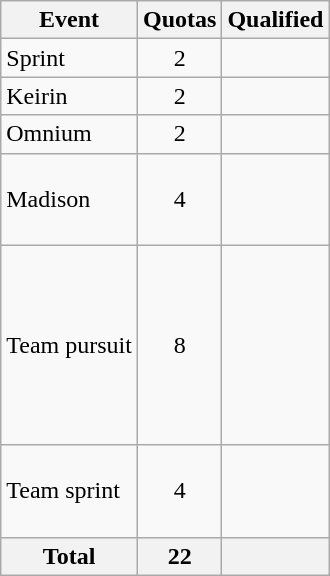<table class="wikitable">
<tr>
<th>Event</th>
<th>Quotas</th>
<th>Qualified</th>
</tr>
<tr>
<td>Sprint</td>
<td style="text-align:center;">2</td>
<td><br></td>
</tr>
<tr>
<td>Keirin</td>
<td style="text-align:center;">2</td>
<td><br></td>
</tr>
<tr>
<td>Omnium</td>
<td style="text-align:center;">2</td>
<td><br></td>
</tr>
<tr>
<td>Madison</td>
<td style="text-align:center;">4</td>
<td><br><br><br></td>
</tr>
<tr>
<td>Team pursuit</td>
<td style="text-align:center;">8</td>
<td><br><br><br><br><br><br><br></td>
</tr>
<tr>
<td>Team sprint</td>
<td style="text-align:center;">4</td>
<td><br><br><br></td>
</tr>
<tr>
<th>Total</th>
<th>22</th>
<th></th>
</tr>
</table>
